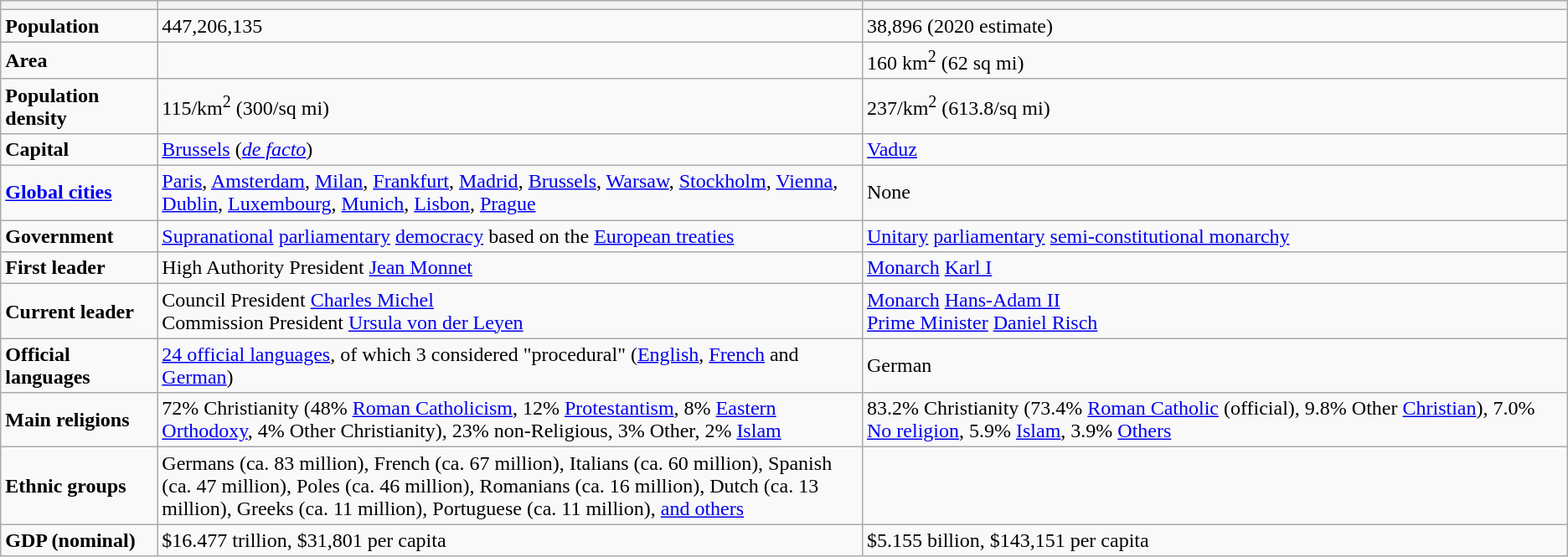<table class="wikitable">
<tr>
<th style="width:10%;"></th>
<th style="width:45%;"></th>
<th style="width:45%;"></th>
</tr>
<tr>
<td><strong>Population</strong></td>
<td>447,206,135</td>
<td>38,896 (2020 estimate)</td>
</tr>
<tr>
<td><strong>Area</strong></td>
<td></td>
<td>160 km<sup>2</sup> (62 sq mi)</td>
</tr>
<tr>
<td><strong>Population density</strong></td>
<td>115/km<sup>2</sup> (300/sq mi)</td>
<td>237/km<sup>2</sup> (613.8/sq mi)</td>
</tr>
<tr>
<td><strong>Capital</strong></td>
<td><a href='#'>Brussels</a> (<em><a href='#'>de facto</a></em>)</td>
<td><a href='#'>Vaduz</a></td>
</tr>
<tr>
<td><strong><a href='#'>Global cities</a></strong></td>
<td><a href='#'>Paris</a>, <a href='#'>Amsterdam</a>, <a href='#'>Milan</a>, <a href='#'>Frankfurt</a>, <a href='#'>Madrid</a>, <a href='#'>Brussels</a>, <a href='#'>Warsaw</a>, <a href='#'>Stockholm</a>, <a href='#'>Vienna</a>, <a href='#'>Dublin</a>, <a href='#'>Luxembourg</a>, <a href='#'>Munich</a>, <a href='#'>Lisbon</a>, <a href='#'>Prague</a></td>
<td>None</td>
</tr>
<tr>
<td><strong>Government</strong></td>
<td><a href='#'>Supranational</a> <a href='#'>parliamentary</a> <a href='#'>democracy</a> based on the <a href='#'>European treaties</a></td>
<td><a href='#'>Unitary</a> <a href='#'>parliamentary</a> <a href='#'>semi-constitutional monarchy</a></td>
</tr>
<tr>
<td><strong>First leader</strong></td>
<td>High Authority President <a href='#'>Jean Monnet</a></td>
<td><a href='#'>Monarch</a> <a href='#'>Karl I</a></td>
</tr>
<tr>
<td><strong>Current leader</strong></td>
<td>Council President <a href='#'>Charles Michel</a><br>Commission President <a href='#'>Ursula von der Leyen</a></td>
<td><a href='#'>Monarch</a> <a href='#'>Hans-Adam II</a><br><a href='#'>Prime Minister</a> <a href='#'>Daniel Risch</a></td>
</tr>
<tr>
<td><strong>Official languages</strong></td>
<td><a href='#'>24 official languages</a>, of which 3 considered "procedural" (<a href='#'>English</a>, <a href='#'>French</a> and <a href='#'>German</a>)</td>
<td>German</td>
</tr>
<tr>
<td><strong>Main religions</strong></td>
<td>72% Christianity (48% <a href='#'>Roman Catholicism</a>, 12% <a href='#'>Protestantism</a>, 8% <a href='#'>Eastern Orthodoxy</a>, 4% Other Christianity), 23% non-Religious, 3% Other, 2% <a href='#'>Islam</a></td>
<td>83.2% Christianity (73.4% <a href='#'>Roman Catholic</a> (official), 9.8% Other <a href='#'>Christian</a>), 7.0% <a href='#'>No religion</a>, 5.9% <a href='#'>Islam</a>, 3.9% <a href='#'>Others</a></td>
</tr>
<tr>
<td><strong>Ethnic groups</strong></td>
<td>Germans (ca. 83 million), French (ca. 67 million), Italians (ca. 60 million), Spanish (ca. 47 million), Poles (ca. 46 million), Romanians (ca. 16 million), Dutch (ca. 13 million), Greeks (ca. 11 million), Portuguese (ca. 11 million), <a href='#'>and others</a></td>
<td></td>
</tr>
<tr>
<td><strong>GDP (nominal)</strong></td>
<td>$16.477 trillion, $31,801 per capita</td>
<td>$5.155 billion, $143,151 per capita</td>
</tr>
</table>
